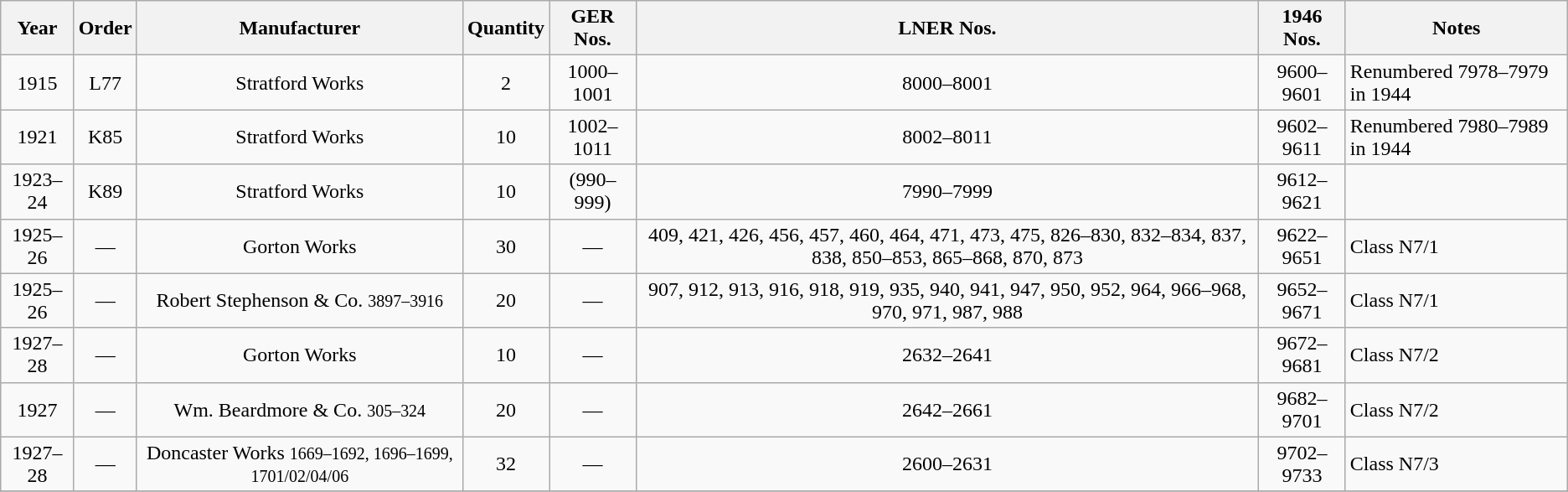<table class=wikitable style=text-align:center>
<tr>
<th>Year</th>
<th>Order</th>
<th>Manufacturer</th>
<th>Quantity</th>
<th>GER Nos.</th>
<th>LNER Nos.</th>
<th>1946 Nos.</th>
<th>Notes</th>
</tr>
<tr>
<td>1915</td>
<td>L77</td>
<td>Stratford Works</td>
<td>2</td>
<td>1000–1001</td>
<td>8000–8001</td>
<td>9600–9601</td>
<td align=left>Renumbered 7978–7979 in 1944</td>
</tr>
<tr>
<td>1921</td>
<td>K85</td>
<td>Stratford Works</td>
<td>10</td>
<td>1002–1011</td>
<td>8002–8011</td>
<td>9602–9611</td>
<td align=left>Renumbered 7980–7989 in 1944</td>
</tr>
<tr>
<td>1923–24</td>
<td>K89</td>
<td>Stratford Works</td>
<td>10</td>
<td>(990–999)</td>
<td>7990–7999</td>
<td>9612–9621</td>
<td></td>
</tr>
<tr>
<td>1925–26</td>
<td>—</td>
<td>Gorton Works</td>
<td>30</td>
<td>—</td>
<td>409, 421, 426, 456, 457, 460, 464, 471, 473, 475, 826–830, 832–834, 837, 838, 850–853, 865–868, 870, 873</td>
<td>9622–9651</td>
<td align=left>Class N7/1</td>
</tr>
<tr>
<td>1925–26</td>
<td>—</td>
<td>Robert Stephenson & Co. <small>3897–3916</small></td>
<td>20</td>
<td>—</td>
<td>907, 912, 913, 916, 918, 919, 935, 940, 941, 947, 950, 952, 964, 966–968, 970, 971, 987, 988</td>
<td>9652–9671</td>
<td align=left>Class N7/1</td>
</tr>
<tr>
<td>1927–28</td>
<td>—</td>
<td>Gorton Works</td>
<td>10</td>
<td>—</td>
<td>2632–2641</td>
<td>9672–9681</td>
<td align=left>Class N7/2</td>
</tr>
<tr>
<td>1927</td>
<td>—</td>
<td>Wm. Beardmore & Co. <small>305–324</small></td>
<td>20</td>
<td>—</td>
<td>2642–2661</td>
<td>9682–9701</td>
<td align=left>Class N7/2</td>
</tr>
<tr>
<td>1927–28</td>
<td>—</td>
<td>Doncaster Works <small>1669–1692, 1696–1699, 1701/02/04/06</small></td>
<td>32</td>
<td>—</td>
<td>2600–2631</td>
<td>9702–9733</td>
<td align=left>Class N7/3</td>
</tr>
<tr>
</tr>
</table>
